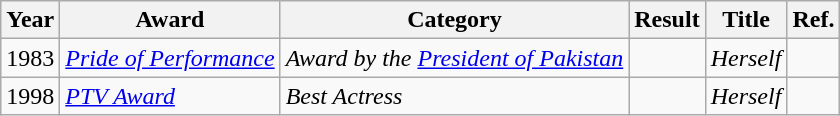<table class="wikitable">
<tr>
<th>Year</th>
<th>Award</th>
<th>Category</th>
<th>Result</th>
<th>Title</th>
<th>Ref.</th>
</tr>
<tr>
<td>1983</td>
<td><em><a href='#'>Pride of Performance</a></em></td>
<td><em>Award by the <a href='#'>President of Pakistan</a></em></td>
<td></td>
<td><em>Herself</em></td>
<td></td>
</tr>
<tr>
<td>1998</td>
<td><em><a href='#'>PTV Award</a></em></td>
<td><em>Best Actress</em></td>
<td></td>
<td><em>Herself</em></td>
<td></td>
</tr>
</table>
